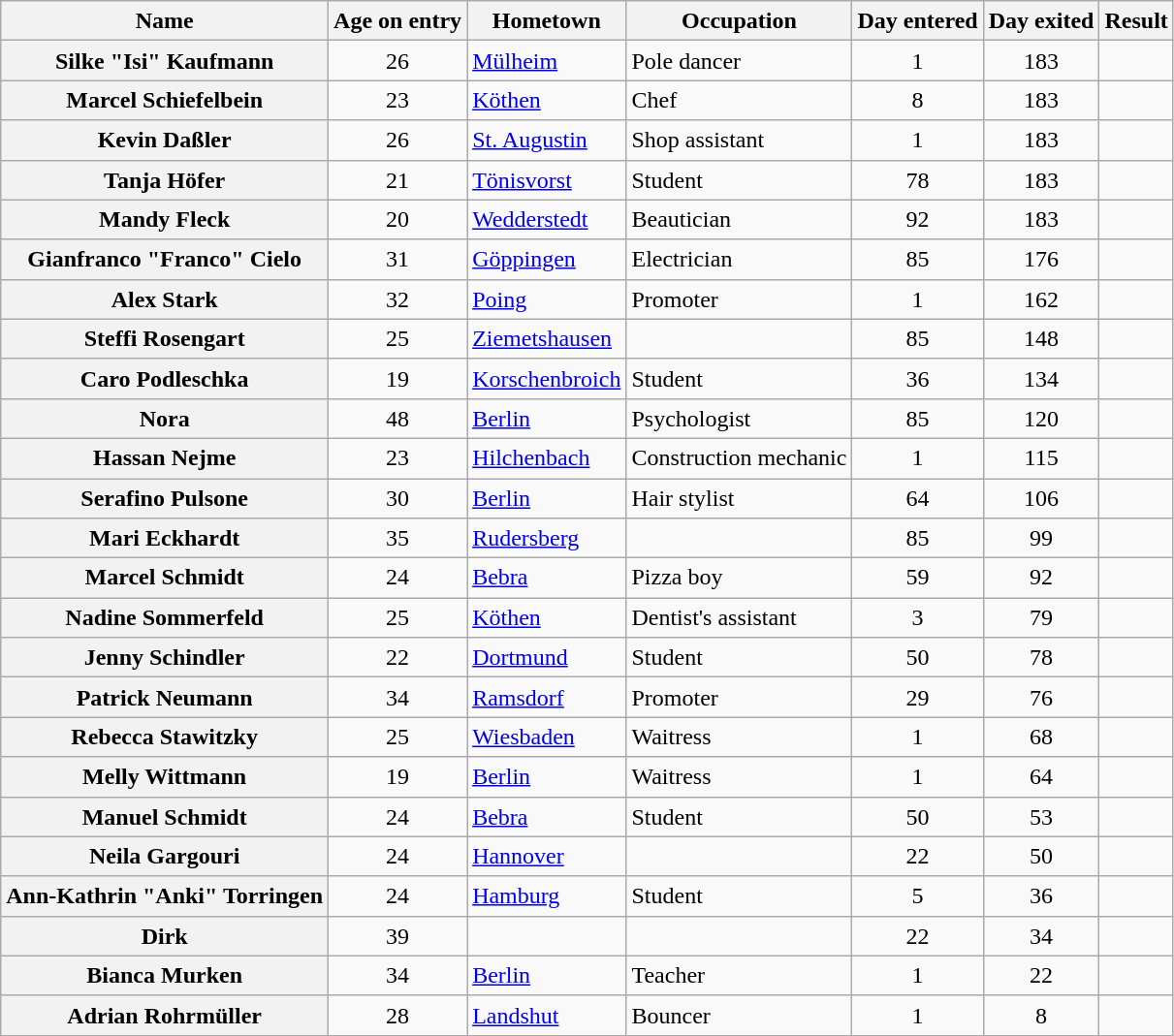<table class="wikitable sortable" style="text-align:left; line-height:20px; width:auto;">
<tr>
<th scope="col">Name</th>
<th scope="col">Age on entry</th>
<th scope="col">Hometown</th>
<th scope="col">Occupation</th>
<th scope="col">Day entered</th>
<th scope="col">Day exited</th>
<th scope="col">Result</th>
</tr>
<tr>
<th scope="row">Silke "Isi" Kaufmann</th>
<td align="center">26</td>
<td><a href='#'>Mülheim</a></td>
<td>Pole dancer</td>
<td align="center">1</td>
<td align="center">183</td>
<td></td>
</tr>
<tr>
<th scope="row">Marcel Schiefelbein</th>
<td align="center">23</td>
<td><a href='#'>Köthen</a></td>
<td>Chef</td>
<td align="center">8</td>
<td align="center">183</td>
<td></td>
</tr>
<tr>
<th scope=row>Kevin Daßler</th>
<td align=center>26</td>
<td><a href='#'>St. Augustin</a></td>
<td>Shop assistant</td>
<td align="center">1</td>
<td align="center">183</td>
<td></td>
</tr>
<tr>
<th scope=row>Tanja Höfer</th>
<td align=center>21</td>
<td><a href='#'>Tönisvorst</a></td>
<td>Student</td>
<td align="center">78</td>
<td align="center">183</td>
<td></td>
</tr>
<tr>
<th scope=row>Mandy Fleck</th>
<td align=center>20</td>
<td><a href='#'>Wedderstedt</a></td>
<td>Beautician</td>
<td align="center">92</td>
<td align="center">183</td>
<td></td>
</tr>
<tr>
<th scope=row>Gianfranco "Franco" Cielo</th>
<td align=center>31</td>
<td><a href='#'>Göppingen</a></td>
<td>Electrician</td>
<td align="center">85</td>
<td align="center">176</td>
<td></td>
</tr>
<tr>
<th scope=row>Alex Stark</th>
<td align=center>32</td>
<td><a href='#'>Poing</a></td>
<td>Promoter</td>
<td align="center">1</td>
<td align="center">162</td>
<td></td>
</tr>
<tr>
<th scope=row>Steffi Rosengart</th>
<td align=center>25</td>
<td><a href='#'>Ziemetshausen</a></td>
<td></td>
<td align="center">85</td>
<td align="center">148</td>
<td></td>
</tr>
<tr>
<th scope=row>Caro Podleschka</th>
<td align=center>19</td>
<td><a href='#'>Korschenbroich</a></td>
<td>Student</td>
<td align="center">36</td>
<td align="center">134</td>
<td></td>
</tr>
<tr>
<th scope=row>Nora</th>
<td align=center>48</td>
<td><a href='#'>Berlin</a></td>
<td>Psychologist</td>
<td align="center">85</td>
<td align="center">120</td>
<td></td>
</tr>
<tr>
<th scope=row>Hassan Nejme</th>
<td align=center>23</td>
<td><a href='#'>Hilchenbach</a></td>
<td>Construction mechanic</td>
<td align="center">1</td>
<td align="center">115</td>
<td></td>
</tr>
<tr>
<th scope=row>Serafino Pulsone</th>
<td align=center>30</td>
<td><a href='#'>Berlin</a></td>
<td>Hair stylist</td>
<td align="center">64</td>
<td align="center">106</td>
<td></td>
</tr>
<tr>
<th scope=row>Mari Eckhardt</th>
<td align=center>35</td>
<td><a href='#'>Rudersberg</a></td>
<td></td>
<td align="center">85</td>
<td align="center">99</td>
<td></td>
</tr>
<tr>
<th scope=row>Marcel Schmidt</th>
<td align=center>24</td>
<td><a href='#'>Bebra</a></td>
<td>Pizza boy</td>
<td align="center">59</td>
<td align="center">92</td>
<td></td>
</tr>
<tr>
<th scope=row>Nadine Sommerfeld</th>
<td align=center>25</td>
<td><a href='#'>Köthen</a></td>
<td>Dentist's assistant</td>
<td align="center">3</td>
<td align="center">79</td>
<td></td>
</tr>
<tr>
<th scope=row>Jenny Schindler</th>
<td align=center>22</td>
<td><a href='#'>Dortmund</a></td>
<td>Student</td>
<td align="center">50</td>
<td align="center">78</td>
<td></td>
</tr>
<tr>
<th scope=row>Patrick Neumann</th>
<td align=center>34</td>
<td><a href='#'>Ramsdorf</a></td>
<td>Promoter</td>
<td align="center">29</td>
<td align="center">76</td>
<td></td>
</tr>
<tr>
<th scope=row>Rebecca Stawitzky</th>
<td align=center>25</td>
<td><a href='#'>Wiesbaden</a></td>
<td>Waitress</td>
<td align="center">1</td>
<td align="center">68</td>
<td></td>
</tr>
<tr>
<th scope=row>Melly Wittmann</th>
<td align=center>19</td>
<td><a href='#'>Berlin</a></td>
<td>Waitress</td>
<td align="center">1</td>
<td align="center">64</td>
<td></td>
</tr>
<tr>
<th scope=row>Manuel Schmidt</th>
<td align=center>24</td>
<td><a href='#'>Bebra</a></td>
<td>Student</td>
<td align="center">50</td>
<td align="center">53</td>
<td></td>
</tr>
<tr>
<th scope=row>Neila Gargouri</th>
<td align=center>24</td>
<td><a href='#'>Hannover</a></td>
<td></td>
<td align="center">22</td>
<td align="center">50</td>
<td></td>
</tr>
<tr>
<th scope=row>Ann-Kathrin "Anki" Torringen</th>
<td align=center>24</td>
<td><a href='#'>Hamburg</a></td>
<td>Student</td>
<td align="center">5</td>
<td align="center">36</td>
<td></td>
</tr>
<tr>
<th scope=row>Dirk</th>
<td align=center>39</td>
<td></td>
<td></td>
<td align="center">22</td>
<td align="center">34</td>
<td></td>
</tr>
<tr>
<th scope=row>Bianca Murken</th>
<td align=center>34</td>
<td><a href='#'>Berlin</a></td>
<td>Teacher</td>
<td align="center">1</td>
<td align="center">22</td>
<td></td>
</tr>
<tr>
<th scope=row>Adrian Rohrmüller</th>
<td align=center>28</td>
<td><a href='#'>Landshut</a></td>
<td>Bouncer</td>
<td align="center">1</td>
<td align="center">8</td>
<td></td>
</tr>
</table>
